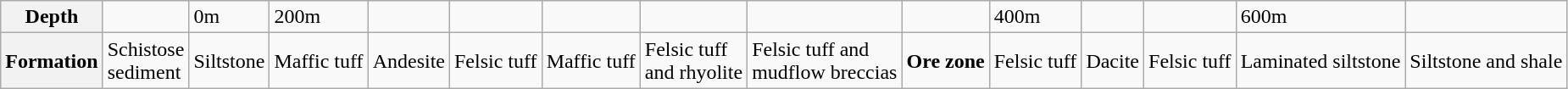<table class="wikitable">
<tr>
<th>Depth</th>
<td></td>
<td>0m</td>
<td>200m</td>
<td></td>
<td></td>
<td></td>
<td></td>
<td></td>
<td></td>
<td>400m</td>
<td></td>
<td></td>
<td>600m</td>
<td></td>
</tr>
<tr>
<th>Formation</th>
<td>Schistose<br>sediment</td>
<td>Siltstone</td>
<td>Maffic tuff</td>
<td>Andesite</td>
<td>Felsic tuff</td>
<td>Maffic tuff</td>
<td>Felsic tuff<br>and rhyolite</td>
<td>Felsic tuff and<br>mudflow breccias</td>
<td><strong>Ore zone</strong></td>
<td>Felsic tuff</td>
<td>Dacite</td>
<td>Felsic tuff</td>
<td>Laminated siltstone</td>
<td>Siltstone and shale</td>
</tr>
</table>
